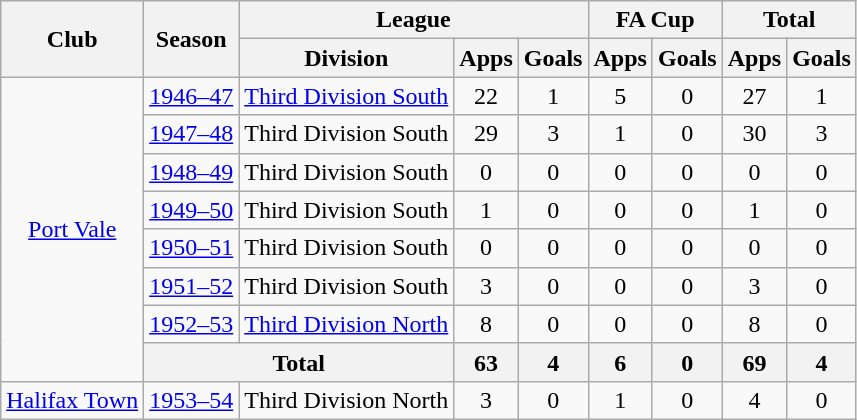<table class="wikitable" style="text-align: center;">
<tr>
<th rowspan="2">Club</th>
<th rowspan="2">Season</th>
<th colspan="3">League</th>
<th colspan="2">FA Cup</th>
<th colspan="2">Total</th>
</tr>
<tr>
<th>Division</th>
<th>Apps</th>
<th>Goals</th>
<th>Apps</th>
<th>Goals</th>
<th>Apps</th>
<th>Goals</th>
</tr>
<tr>
<td rowspan="8"><a href='#'>Port Vale</a></td>
<td><a href='#'>1946–47</a></td>
<td><a href='#'>Third Division South</a></td>
<td>22</td>
<td>1</td>
<td>5</td>
<td>0</td>
<td>27</td>
<td>1</td>
</tr>
<tr>
<td><a href='#'>1947–48</a></td>
<td>Third Division South</td>
<td>29</td>
<td>3</td>
<td>1</td>
<td>0</td>
<td>30</td>
<td>3</td>
</tr>
<tr>
<td><a href='#'>1948–49</a></td>
<td>Third Division South</td>
<td>0</td>
<td>0</td>
<td>0</td>
<td>0</td>
<td>0</td>
<td>0</td>
</tr>
<tr>
<td><a href='#'>1949–50</a></td>
<td>Third Division South</td>
<td>1</td>
<td>0</td>
<td>0</td>
<td>0</td>
<td>1</td>
<td>0</td>
</tr>
<tr>
<td><a href='#'>1950–51</a></td>
<td>Third Division South</td>
<td>0</td>
<td>0</td>
<td>0</td>
<td>0</td>
<td>0</td>
<td>0</td>
</tr>
<tr>
<td><a href='#'>1951–52</a></td>
<td>Third Division South</td>
<td>3</td>
<td>0</td>
<td>0</td>
<td>0</td>
<td>3</td>
<td>0</td>
</tr>
<tr>
<td><a href='#'>1952–53</a></td>
<td><a href='#'>Third Division North</a></td>
<td>8</td>
<td>0</td>
<td>0</td>
<td>0</td>
<td>8</td>
<td>0</td>
</tr>
<tr>
<th colspan="2">Total</th>
<th>63</th>
<th>4</th>
<th>6</th>
<th>0</th>
<th>69</th>
<th>4</th>
</tr>
<tr>
<td><a href='#'>Halifax Town</a></td>
<td><a href='#'>1953–54</a></td>
<td>Third Division North</td>
<td>3</td>
<td>0</td>
<td>1</td>
<td>0</td>
<td>4</td>
<td>0</td>
</tr>
</table>
